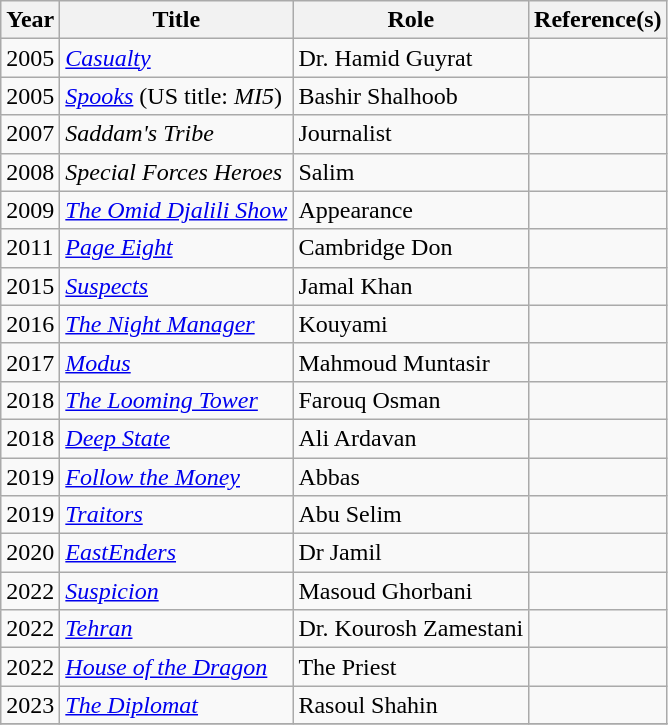<table class="wikitable sortable">
<tr>
<th>Year</th>
<th>Title</th>
<th>Role</th>
<th>Reference(s)</th>
</tr>
<tr>
<td>2005</td>
<td><em><a href='#'>Casualty</a></em></td>
<td>Dr. Hamid Guyrat</td>
<td></td>
</tr>
<tr>
<td>2005</td>
<td><em><a href='#'>Spooks</a></em> (US title: <em>MI5</em>)</td>
<td>Bashir Shalhoob</td>
<td></td>
</tr>
<tr>
<td>2007</td>
<td><em>Saddam's Tribe</em></td>
<td>Journalist</td>
<td></td>
</tr>
<tr>
<td>2008</td>
<td><em>Special Forces Heroes</em></td>
<td>Salim</td>
<td></td>
</tr>
<tr>
<td>2009</td>
<td><em><a href='#'>The Omid Djalili Show</a></em></td>
<td>Appearance</td>
<td></td>
</tr>
<tr>
<td>2011</td>
<td><em><a href='#'>Page Eight</a></em></td>
<td>Cambridge Don</td>
<td></td>
</tr>
<tr>
<td>2015</td>
<td><em><a href='#'>Suspects</a></em></td>
<td>Jamal Khan</td>
<td></td>
</tr>
<tr>
<td>2016</td>
<td><em><a href='#'>The Night Manager</a></em></td>
<td>Kouyami</td>
<td></td>
</tr>
<tr>
<td>2017</td>
<td><em><a href='#'>Modus</a></em></td>
<td>Mahmoud Muntasir</td>
<td></td>
</tr>
<tr>
<td>2018</td>
<td><em><a href='#'>The Looming Tower</a></em></td>
<td>Farouq Osman</td>
<td></td>
</tr>
<tr>
<td>2018</td>
<td><em><a href='#'>Deep State</a></em></td>
<td>Ali Ardavan</td>
<td></td>
</tr>
<tr>
<td>2019</td>
<td><em><a href='#'>Follow the Money</a></em></td>
<td>Abbas</td>
<td></td>
</tr>
<tr>
<td>2019</td>
<td><em><a href='#'>Traitors</a></em></td>
<td>Abu Selim</td>
<td></td>
</tr>
<tr>
<td>2020</td>
<td><em><a href='#'>EastEnders</a></em></td>
<td>Dr Jamil</td>
<td></td>
</tr>
<tr>
<td>2022</td>
<td><em><a href='#'>Suspicion</a></em></td>
<td>Masoud Ghorbani</td>
<td></td>
</tr>
<tr>
<td>2022</td>
<td><em><a href='#'>Tehran</a></em></td>
<td>Dr. Kourosh Zamestani</td>
<td></td>
</tr>
<tr>
<td>2022</td>
<td><em><a href='#'>House of the Dragon</a></em></td>
<td>The Priest</td>
<td></td>
</tr>
<tr>
<td>2023</td>
<td><em><a href='#'>The Diplomat</a></em></td>
<td>Rasoul Shahin</td>
<td></td>
</tr>
<tr>
</tr>
</table>
